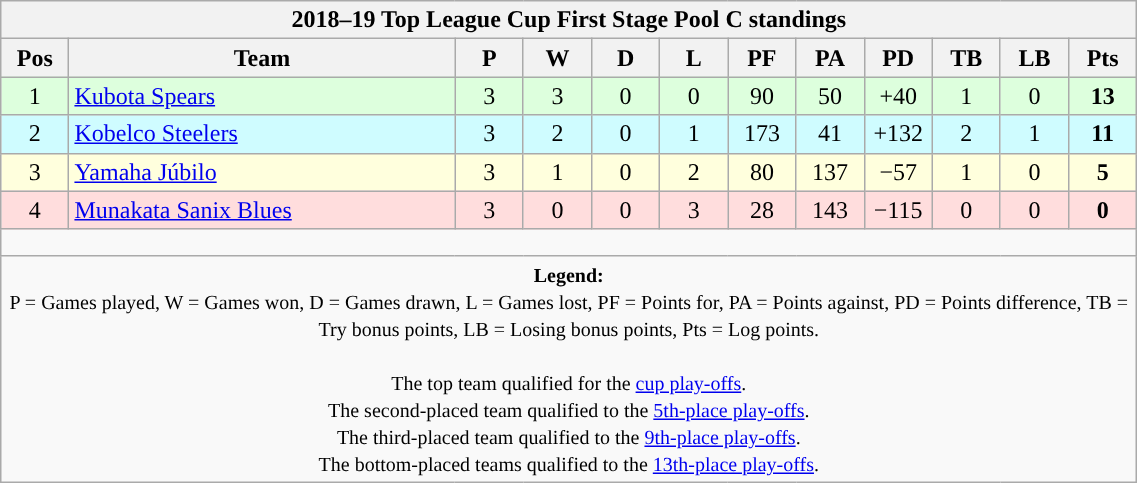<table class="wikitable" style="text-align:center; font-size:100%; width:60%;">
<tr>
<th colspan="100%" cellpadding="0" cellspacing="0"><strong>2018–19 Top League Cup First Stage Pool C standings</strong></th>
</tr>
<tr>
<th style="width:6%;">Pos</th>
<th style="width:34%;">Team</th>
<th style="width:6%;">P</th>
<th style="width:6%;">W</th>
<th style="width:6%;">D</th>
<th style="width:6%;">L</th>
<th style="width:6%;">PF</th>
<th style="width:6%;">PA</th>
<th style="width:6%;">PD</th>
<th style="width:6%;">TB</th>
<th style="width:6%;">LB</th>
<th style="width:6%;">Pts<br></th>
</tr>
<tr style="background:#DDFFDD;">
<td>1</td>
<td style="text-align:left;"><a href='#'>Kubota Spears</a></td>
<td>3</td>
<td>3</td>
<td>0</td>
<td>0</td>
<td>90</td>
<td>50</td>
<td>+40</td>
<td>1</td>
<td>0</td>
<td><strong>13</strong></td>
</tr>
<tr style="background:#CFFCFF;">
<td>2</td>
<td style="text-align:left;"><a href='#'>Kobelco Steelers</a></td>
<td>3</td>
<td>2</td>
<td>0</td>
<td>1</td>
<td>173</td>
<td>41</td>
<td>+132</td>
<td>2</td>
<td>1</td>
<td><strong>11</strong></td>
</tr>
<tr style="background:#FFFFDD;">
<td>3</td>
<td style="text-align:left;"><a href='#'>Yamaha Júbilo</a></td>
<td>3</td>
<td>1</td>
<td>0</td>
<td>2</td>
<td>80</td>
<td>137</td>
<td>−57</td>
<td>1</td>
<td>0</td>
<td><strong>5</strong></td>
</tr>
<tr style="background:#FFDDDD;">
<td>4</td>
<td style="text-align:left;"><a href='#'>Munakata Sanix Blues</a></td>
<td>3</td>
<td>0</td>
<td>0</td>
<td>3</td>
<td>28</td>
<td>143</td>
<td>−115</td>
<td>0</td>
<td>0</td>
<td><strong>0</strong></td>
</tr>
<tr>
<td colspan="100%" style="height:10px;"></td>
</tr>
<tr>
<td colspan="100%"><small><strong>Legend:</strong> <br> P = Games played, W = Games won, D = Games drawn, L = Games lost, PF = Points for, PA = Points against, PD = Points difference, TB = Try bonus points, LB = Losing bonus points, Pts = Log points. <br> <br> <span>The top team</span> qualified for the <a href='#'>cup play-offs</a>. <br> <span>The second-placed team</span> qualified to the <a href='#'>5th-place play-offs</a>. <br> <span>The third-placed team</span> qualified to the <a href='#'>9th-place play-offs</a>. <br> <span>The bottom-placed teams</span> qualified to the <a href='#'>13th-place play-offs</a>.</small></td>
</tr>
</table>
